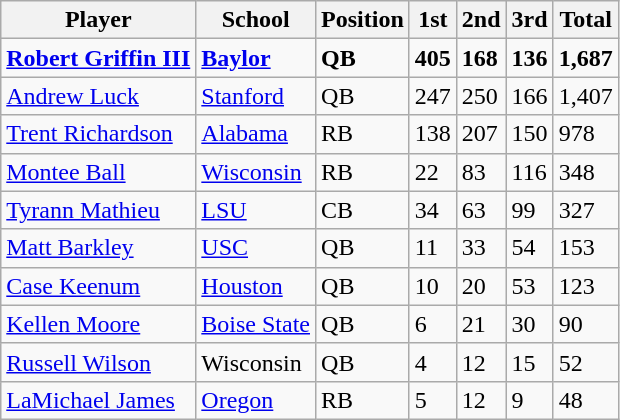<table class="wikitable">
<tr>
<th>Player</th>
<th>School</th>
<th>Position</th>
<th>1st</th>
<th>2nd</th>
<th>3rd</th>
<th>Total</th>
</tr>
<tr>
<td><strong><a href='#'>Robert Griffin III</a></strong></td>
<td><strong><a href='#'>Baylor</a></strong></td>
<td><strong>QB</strong></td>
<td><strong>405</strong></td>
<td><strong>168</strong></td>
<td><strong>136</strong></td>
<td><strong>1,687</strong></td>
</tr>
<tr>
<td><a href='#'>Andrew Luck</a></td>
<td><a href='#'>Stanford</a></td>
<td>QB</td>
<td>247</td>
<td>250</td>
<td>166</td>
<td>1,407</td>
</tr>
<tr>
<td><a href='#'>Trent Richardson</a></td>
<td><a href='#'>Alabama</a></td>
<td>RB</td>
<td>138</td>
<td>207</td>
<td>150</td>
<td>978</td>
</tr>
<tr>
<td><a href='#'>Montee Ball</a></td>
<td><a href='#'>Wisconsin</a></td>
<td>RB</td>
<td>22</td>
<td>83</td>
<td>116</td>
<td>348</td>
</tr>
<tr>
<td><a href='#'>Tyrann Mathieu</a></td>
<td><a href='#'>LSU</a></td>
<td>CB</td>
<td>34</td>
<td>63</td>
<td>99</td>
<td>327</td>
</tr>
<tr>
<td><a href='#'>Matt Barkley</a></td>
<td><a href='#'>USC</a></td>
<td>QB</td>
<td>11</td>
<td>33</td>
<td>54</td>
<td>153</td>
</tr>
<tr>
<td><a href='#'>Case Keenum</a></td>
<td><a href='#'>Houston</a></td>
<td>QB</td>
<td>10</td>
<td>20</td>
<td>53</td>
<td>123</td>
</tr>
<tr>
<td><a href='#'>Kellen Moore</a></td>
<td><a href='#'>Boise State</a></td>
<td>QB</td>
<td>6</td>
<td>21</td>
<td>30</td>
<td>90</td>
</tr>
<tr>
<td><a href='#'>Russell Wilson</a></td>
<td>Wisconsin</td>
<td>QB</td>
<td>4</td>
<td>12</td>
<td>15</td>
<td>52</td>
</tr>
<tr>
<td><a href='#'>LaMichael James</a></td>
<td><a href='#'>Oregon</a></td>
<td>RB</td>
<td>5</td>
<td>12</td>
<td>9</td>
<td>48</td>
</tr>
</table>
